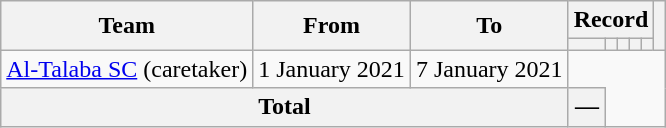<table class=wikitable style=text-align:center>
<tr>
<th rowspan=2>Team</th>
<th rowspan=2>From</th>
<th rowspan=2>To</th>
<th colspan=5>Record</th>
<th rowspan=2></th>
</tr>
<tr>
<th></th>
<th></th>
<th></th>
<th></th>
<th></th>
</tr>
<tr>
<td align=left><a href='#'>Al-Talaba SC</a> (caretaker)</td>
<td align=left>1 January 2021</td>
<td align=left>7 January 2021<br></td>
</tr>
<tr>
<th colspan=3>Total<br></th>
<th>—</th>
</tr>
</table>
